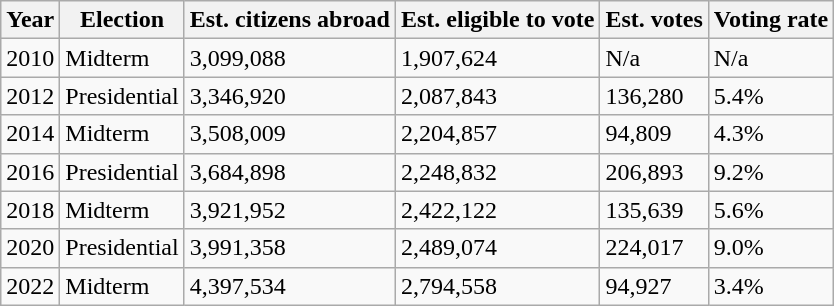<table class="wikitable">
<tr>
<th>Year</th>
<th>Election</th>
<th>Est. citizens abroad</th>
<th>Est. eligible to vote</th>
<th>Est. votes</th>
<th>Voting rate</th>
</tr>
<tr>
<td>2010</td>
<td>Midterm</td>
<td>3,099,088</td>
<td>1,907,624</td>
<td>N/a</td>
<td>N/a</td>
</tr>
<tr>
<td>2012</td>
<td>Presidential</td>
<td>3,346,920</td>
<td>2,087,843</td>
<td>136,280</td>
<td>5.4%</td>
</tr>
<tr>
<td>2014</td>
<td>Midterm</td>
<td>3,508,009</td>
<td>2,204,857</td>
<td>94,809</td>
<td>4.3%</td>
</tr>
<tr>
<td>2016</td>
<td>Presidential</td>
<td>3,684,898</td>
<td>2,248,832</td>
<td>206,893</td>
<td>9.2%</td>
</tr>
<tr>
<td>2018</td>
<td>Midterm</td>
<td>3,921,952</td>
<td>2,422,122</td>
<td>135,639</td>
<td>5.6%</td>
</tr>
<tr>
<td>2020</td>
<td>Presidential</td>
<td>3,991,358</td>
<td>2,489,074</td>
<td>224,017</td>
<td>9.0%</td>
</tr>
<tr>
<td>2022</td>
<td>Midterm</td>
<td>4,397,534</td>
<td>2,794,558</td>
<td>94,927</td>
<td>3.4%</td>
</tr>
</table>
